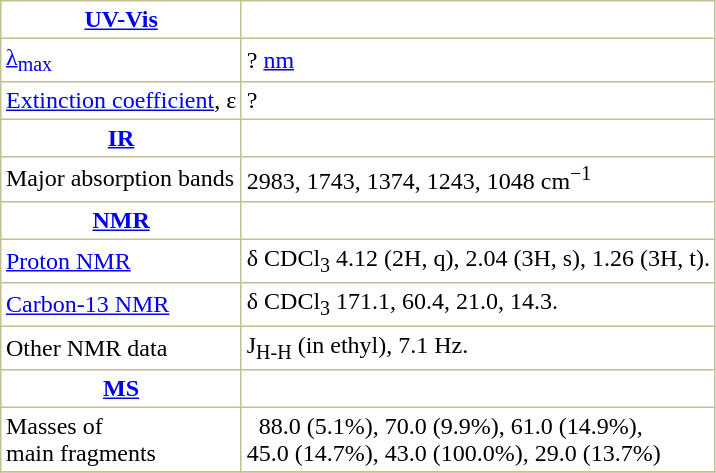<table border="1" cellspacing="0" cellpadding="3" style="margin: 0 0 0 0.5em; background: #FFFFFF; border-collapse: collapse; border-color: #C0C090;">
<tr>
<th><a href='#'>UV-Vis</a></th>
</tr>
<tr>
<td><a href='#'>λ<sub>max</sub></a></td>
<td>? <a href='#'>nm</a></td>
</tr>
<tr>
<td><a href='#'>Extinction coefficient</a>, ε</td>
<td>?</td>
</tr>
<tr>
<th><a href='#'>IR</a></th>
</tr>
<tr>
<td>Major absorption bands</td>
<td>2983, 1743, 1374, 1243, 1048 cm<sup>−1</sup></td>
</tr>
<tr>
<th><a href='#'>NMR</a></th>
</tr>
<tr>
<td><a href='#'>Proton NMR</a> </td>
<td>δ CDCl<sub>3</sub> 4.12 (2H, q), 2.04 (3H, s), 1.26 (3H, t).</td>
</tr>
<tr>
<td><a href='#'>Carbon-13 NMR</a> </td>
<td>δ CDCl<sub>3</sub> 171.1, 60.4, 21.0, 14.3.</td>
</tr>
<tr>
<td>Other NMR data </td>
<td>J<sub>H-H</sub> (in ethyl), 7.1 Hz.</td>
</tr>
<tr>
<th><a href='#'>MS</a></th>
</tr>
<tr>
<td>Masses of <br>main fragments</td>
<td>  88.0 (5.1%), 70.0 (9.9%), 61.0 (14.9%),<br>45.0 (14.7%), 43.0 (100.0%), 29.0 (13.7%)</td>
</tr>
<tr>
</tr>
</table>
